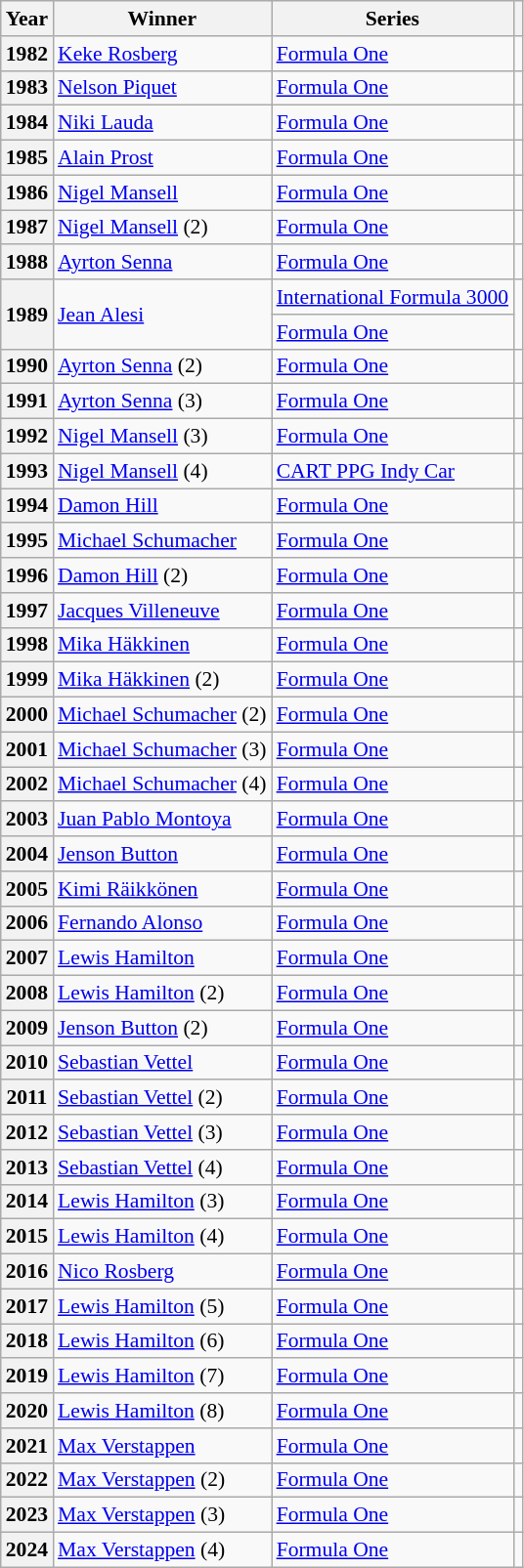<table class="wikitable" style="font-size: 90%;">
<tr>
<th>Year</th>
<th>Winner</th>
<th>Series</th>
<th></th>
</tr>
<tr>
<th>1982</th>
<td> <a href='#'>Keke Rosberg</a></td>
<td><a href='#'>Formula One</a></td>
<td></td>
</tr>
<tr>
<th>1983</th>
<td> <a href='#'>Nelson Piquet</a></td>
<td><a href='#'>Formula One</a></td>
<td></td>
</tr>
<tr>
<th>1984</th>
<td> <a href='#'>Niki Lauda</a></td>
<td><a href='#'>Formula One</a></td>
<td></td>
</tr>
<tr>
<th>1985</th>
<td> <a href='#'>Alain Prost</a></td>
<td><a href='#'>Formula One</a></td>
<td></td>
</tr>
<tr>
<th>1986</th>
<td> <a href='#'>Nigel Mansell</a></td>
<td><a href='#'>Formula One</a></td>
<td></td>
</tr>
<tr>
<th>1987</th>
<td> <a href='#'>Nigel Mansell</a> (2)</td>
<td><a href='#'>Formula One</a></td>
<td></td>
</tr>
<tr>
<th>1988</th>
<td> <a href='#'>Ayrton Senna</a></td>
<td><a href='#'>Formula One</a></td>
<td></td>
</tr>
<tr>
<th rowspan=2>1989</th>
<td rowspan=2> <a href='#'>Jean Alesi</a></td>
<td><a href='#'>International Formula 3000</a></td>
<td rowspan=2></td>
</tr>
<tr>
<td><a href='#'>Formula One</a></td>
</tr>
<tr>
<th>1990</th>
<td> <a href='#'>Ayrton Senna</a> (2)</td>
<td><a href='#'>Formula One</a></td>
<td></td>
</tr>
<tr>
<th>1991</th>
<td> <a href='#'>Ayrton Senna</a> (3)</td>
<td><a href='#'>Formula One</a></td>
<td></td>
</tr>
<tr>
<th>1992</th>
<td> <a href='#'>Nigel Mansell</a> (3)</td>
<td><a href='#'>Formula One</a></td>
<td></td>
</tr>
<tr>
<th>1993</th>
<td> <a href='#'>Nigel Mansell</a> (4)</td>
<td><a href='#'>CART PPG Indy Car</a></td>
<td></td>
</tr>
<tr>
<th>1994</th>
<td> <a href='#'>Damon Hill</a></td>
<td><a href='#'>Formula One</a></td>
<td></td>
</tr>
<tr>
<th>1995</th>
<td> <a href='#'>Michael Schumacher</a></td>
<td><a href='#'>Formula One</a></td>
<td></td>
</tr>
<tr>
<th>1996</th>
<td> <a href='#'>Damon Hill</a> (2)</td>
<td><a href='#'>Formula One</a></td>
<td></td>
</tr>
<tr>
<th>1997</th>
<td> <a href='#'>Jacques Villeneuve</a></td>
<td><a href='#'>Formula One</a></td>
<td></td>
</tr>
<tr>
<th>1998</th>
<td> <a href='#'>Mika Häkkinen</a></td>
<td><a href='#'>Formula One</a></td>
<td></td>
</tr>
<tr>
<th>1999</th>
<td> <a href='#'>Mika Häkkinen</a> (2)</td>
<td><a href='#'>Formula One</a></td>
<td></td>
</tr>
<tr>
<th>2000</th>
<td> <a href='#'>Michael Schumacher</a> (2)</td>
<td><a href='#'>Formula One</a></td>
<td></td>
</tr>
<tr>
<th>2001</th>
<td> <a href='#'>Michael Schumacher</a> (3)</td>
<td><a href='#'>Formula One</a></td>
<td></td>
</tr>
<tr>
<th>2002</th>
<td> <a href='#'>Michael Schumacher</a> (4)</td>
<td><a href='#'>Formula One</a></td>
<td></td>
</tr>
<tr>
<th>2003</th>
<td> <a href='#'>Juan Pablo Montoya</a></td>
<td><a href='#'>Formula One</a></td>
<td></td>
</tr>
<tr>
<th>2004</th>
<td> <a href='#'>Jenson Button</a></td>
<td><a href='#'>Formula One</a></td>
<td></td>
</tr>
<tr>
<th>2005</th>
<td> <a href='#'>Kimi Räikkönen</a></td>
<td><a href='#'>Formula One</a></td>
<td></td>
</tr>
<tr>
<th>2006</th>
<td> <a href='#'>Fernando Alonso</a></td>
<td><a href='#'>Formula One</a></td>
<td></td>
</tr>
<tr>
<th>2007</th>
<td> <a href='#'>Lewis Hamilton</a></td>
<td><a href='#'>Formula One</a></td>
<td></td>
</tr>
<tr>
<th>2008</th>
<td> <a href='#'>Lewis Hamilton</a> (2)</td>
<td><a href='#'>Formula One</a></td>
<td></td>
</tr>
<tr>
<th>2009</th>
<td> <a href='#'>Jenson Button</a> (2)</td>
<td><a href='#'>Formula One</a></td>
<td></td>
</tr>
<tr>
<th>2010</th>
<td> <a href='#'>Sebastian Vettel</a></td>
<td><a href='#'>Formula One</a></td>
<td></td>
</tr>
<tr>
<th>2011</th>
<td> <a href='#'>Sebastian Vettel</a> (2)</td>
<td><a href='#'>Formula One</a></td>
<td></td>
</tr>
<tr>
<th>2012</th>
<td> <a href='#'>Sebastian Vettel</a> (3)</td>
<td><a href='#'>Formula One</a></td>
<td></td>
</tr>
<tr>
<th>2013</th>
<td> <a href='#'>Sebastian Vettel</a> (4)</td>
<td><a href='#'>Formula One</a></td>
<td></td>
</tr>
<tr>
<th>2014</th>
<td> <a href='#'>Lewis Hamilton</a> (3)</td>
<td><a href='#'>Formula One</a></td>
<td></td>
</tr>
<tr>
<th>2015</th>
<td> <a href='#'>Lewis Hamilton</a> (4)</td>
<td><a href='#'>Formula One</a></td>
<td></td>
</tr>
<tr>
<th>2016</th>
<td> <a href='#'>Nico Rosberg</a></td>
<td><a href='#'>Formula One</a></td>
<td></td>
</tr>
<tr>
<th>2017</th>
<td> <a href='#'>Lewis Hamilton</a> (5)</td>
<td><a href='#'>Formula One</a></td>
<td></td>
</tr>
<tr>
<th>2018</th>
<td> <a href='#'>Lewis Hamilton</a> (6)</td>
<td><a href='#'>Formula One</a></td>
<td></td>
</tr>
<tr>
<th>2019</th>
<td> <a href='#'>Lewis Hamilton</a> (7)</td>
<td><a href='#'>Formula One</a></td>
<td></td>
</tr>
<tr>
<th>2020</th>
<td> <a href='#'>Lewis Hamilton</a> (8)</td>
<td><a href='#'>Formula One</a></td>
<td></td>
</tr>
<tr>
<th>2021</th>
<td> <a href='#'>Max Verstappen</a></td>
<td><a href='#'>Formula One</a></td>
<td></td>
</tr>
<tr>
<th>2022</th>
<td> <a href='#'>Max Verstappen</a> (2)</td>
<td><a href='#'>Formula One</a></td>
<td></td>
</tr>
<tr>
<th>2023</th>
<td> <a href='#'>Max Verstappen</a> (3)</td>
<td><a href='#'>Formula One</a></td>
<td></td>
</tr>
<tr>
<th>2024</th>
<td> <a href='#'>Max Verstappen</a> (4)</td>
<td><a href='#'>Formula One</a></td>
<td></td>
</tr>
</table>
